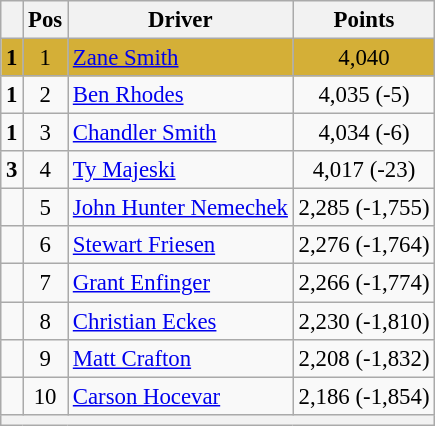<table class="wikitable" style="font-size: 95%;">
<tr>
<th></th>
<th>Pos</th>
<th>Driver</th>
<th>Points</th>
</tr>
<tr style="background:#D4AF37;">
<td align="left"> <strong>1</strong></td>
<td style="text-align:center;">1</td>
<td><a href='#'>Zane Smith</a></td>
<td style="text-align:center;">4,040</td>
</tr>
<tr>
<td align="left"> <strong>1</strong></td>
<td style="text-align:center;">2</td>
<td><a href='#'>Ben Rhodes</a></td>
<td style="text-align:center;">4,035 (-5)</td>
</tr>
<tr>
<td align="left"> <strong>1</strong></td>
<td style="text-align:center;">3</td>
<td><a href='#'>Chandler Smith</a></td>
<td style="text-align:center;">4,034 (-6)</td>
</tr>
<tr>
<td align="left"> <strong>3</strong></td>
<td style="text-align:center;">4</td>
<td><a href='#'>Ty Majeski</a></td>
<td style="text-align:center;">4,017 (-23)</td>
</tr>
<tr>
<td align="left"></td>
<td style="text-align:center;">5</td>
<td><a href='#'>John Hunter Nemechek</a></td>
<td style="text-align:center;">2,285 (-1,755)</td>
</tr>
<tr>
<td align="left"></td>
<td style="text-align:center;">6</td>
<td><a href='#'>Stewart Friesen</a></td>
<td style="text-align:center;">2,276 (-1,764)</td>
</tr>
<tr>
<td align="left"></td>
<td style="text-align:center;">7</td>
<td><a href='#'>Grant Enfinger</a></td>
<td style="text-align:center;">2,266 (-1,774)</td>
</tr>
<tr>
<td align="left"></td>
<td style="text-align:center;">8</td>
<td><a href='#'>Christian Eckes</a></td>
<td style="text-align:center;">2,230 (-1,810)</td>
</tr>
<tr>
<td align="left"></td>
<td style="text-align:center;">9</td>
<td><a href='#'>Matt Crafton</a></td>
<td style="text-align:center;">2,208 (-1,832)</td>
</tr>
<tr>
<td align="left"></td>
<td style="text-align:center;">10</td>
<td><a href='#'>Carson Hocevar</a></td>
<td style="text-align:center;">2,186 (-1,854)</td>
</tr>
<tr class="sortbottom">
<th colspan="9"></th>
</tr>
</table>
